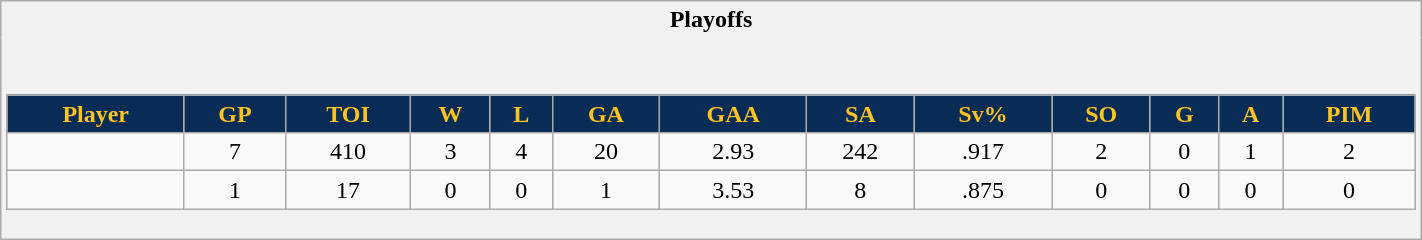<table class="wikitable" style="border: 1px solid #aaa;" width="75%">
<tr>
<th style="border: 0;">Playoffs</th>
</tr>
<tr>
<td style="background: #f2f2f2; border: 0; text-align: center;"><br><table class="wikitable sortable" width="100%">
<tr align="center" bgcolor="#dddddd">
<th style="background:#092c57;color:#ffc322;">Player</th>
<th style="background:#092c57;color:#ffc322;">GP</th>
<th style="background:#092c57;color:#ffc322;">TOI</th>
<th style="background:#092c57;color:#ffc322;">W</th>
<th style="background:#092c57;color:#ffc322;">L</th>
<th style="background:#092c57;color:#ffc322;">GA</th>
<th style="background:#092c57;color:#ffc322;">GAA</th>
<th style="background:#092c57;color:#ffc322;">SA</th>
<th style="background:#092c57;color:#ffc322;">Sv%</th>
<th style="background:#092c57;color:#ffc322;">SO</th>
<th style="background:#092c57;color:#ffc322;">G</th>
<th style="background:#092c57;color:#ffc322;">A</th>
<th style="background:#092c57;color:#ffc322;">PIM</th>
</tr>
<tr align=center>
<td></td>
<td>7</td>
<td>410</td>
<td>3</td>
<td>4</td>
<td>20</td>
<td>2.93</td>
<td>242</td>
<td>.917</td>
<td>2</td>
<td>0</td>
<td>1</td>
<td>2</td>
</tr>
<tr align=center>
<td></td>
<td>1</td>
<td>17</td>
<td>0</td>
<td>0</td>
<td>1</td>
<td>3.53</td>
<td>8</td>
<td>.875</td>
<td>0</td>
<td>0</td>
<td>0</td>
<td>0</td>
</tr>
</table>
</td>
</tr>
</table>
